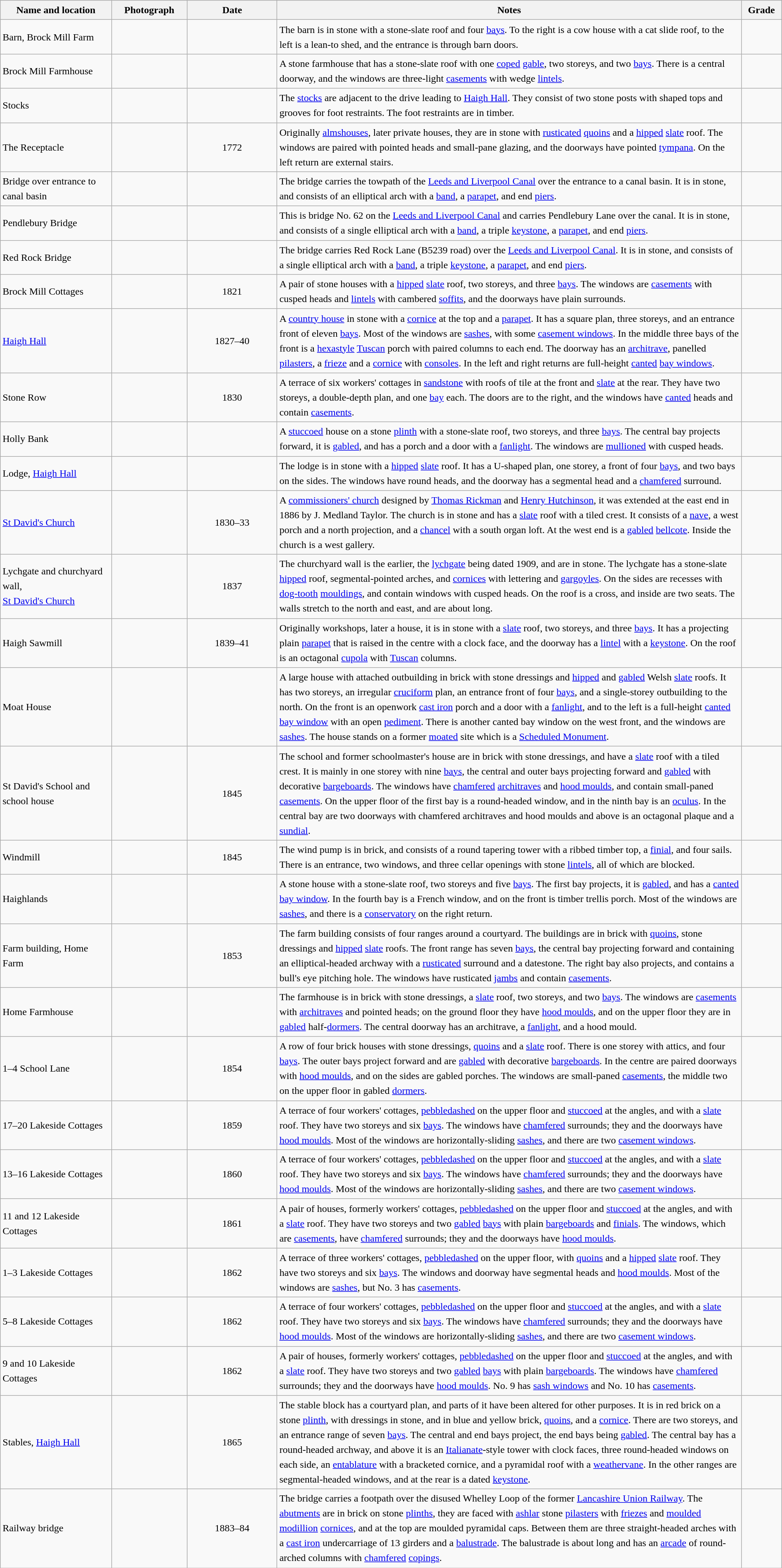<table class="wikitable sortable plainrowheaders" style="width:100%; border:0; text-align:left; line-height:150%;">
<tr>
<th scope="col"  style="width:150px">Name and location</th>
<th scope="col"  style="width:100px" class="unsortable">Photograph</th>
<th scope="col"  style="width:120px">Date</th>
<th scope="col"  style="width:650px" class="unsortable">Notes</th>
<th scope="col"  style="width:50px">Grade</th>
</tr>
<tr>
<td>Barn, Brock Mill Farm<br><small></small></td>
<td></td>
<td align="center"></td>
<td>The barn is in stone with a stone-slate roof and four <a href='#'>bays</a>. To the right is a cow house with a cat slide roof, to the left is a lean-to shed, and the entrance is through barn doors.</td>
<td align="center" ></td>
</tr>
<tr>
<td>Brock Mill Farmhouse<br><small></small></td>
<td></td>
<td align="center"></td>
<td>A stone farmhouse that has a stone-slate roof with one <a href='#'>coped</a> <a href='#'>gable</a>, two storeys, and two <a href='#'>bays</a>. There is a central doorway, and the windows are three-light <a href='#'>casements</a> with wedge <a href='#'>lintels</a>.</td>
<td align="center" ></td>
</tr>
<tr>
<td>Stocks<br><small></small></td>
<td></td>
<td align="center"></td>
<td>The <a href='#'>stocks</a> are adjacent to the drive leading to <a href='#'>Haigh Hall</a>. They consist of two stone posts with shaped tops and grooves for foot restraints. The foot restraints are in timber.</td>
<td align="center" ></td>
</tr>
<tr>
<td>The Receptacle<br><small></small></td>
<td></td>
<td align="center">1772</td>
<td>Originally <a href='#'>almshouses</a>, later private houses, they are in stone with <a href='#'>rusticated</a> <a href='#'>quoins</a> and a <a href='#'>hipped</a> <a href='#'>slate</a> roof. The windows are paired with pointed heads and small-pane glazing, and the doorways have pointed <a href='#'>tympana</a>. On the left return are external stairs.</td>
<td align="center" ></td>
</tr>
<tr>
<td>Bridge over entrance to canal basin<br><small></small></td>
<td></td>
<td align="center"></td>
<td>The bridge carries the towpath of the <a href='#'>Leeds and Liverpool Canal</a> over the entrance to a canal basin. It is in stone, and consists of an elliptical arch with a <a href='#'>band</a>, a <a href='#'>parapet</a>, and end <a href='#'>piers</a>.</td>
<td align="center" ></td>
</tr>
<tr>
<td>Pendlebury Bridge<br><small></small></td>
<td></td>
<td align="center"></td>
<td>This is bridge No. 62 on the <a href='#'>Leeds and Liverpool Canal</a> and carries Pendlebury Lane over the canal. It is in stone, and consists of a single elliptical arch with a <a href='#'>band</a>, a triple <a href='#'>keystone</a>, a <a href='#'>parapet</a>, and end <a href='#'>piers</a>.</td>
<td align="center" ></td>
</tr>
<tr>
<td>Red Rock Bridge<br><small></small></td>
<td></td>
<td align="center"></td>
<td>The bridge carries Red Rock Lane (B5239 road) over the <a href='#'>Leeds and Liverpool Canal</a>. It is in stone, and consists of a single elliptical arch with a <a href='#'>band</a>, a triple <a href='#'>keystone</a>, a <a href='#'>parapet</a>, and end <a href='#'>piers</a>.</td>
<td align="center" ></td>
</tr>
<tr>
<td>Brock Mill Cottages<br><small></small></td>
<td></td>
<td align="center">1821</td>
<td>A pair of stone houses with a <a href='#'>hipped</a> <a href='#'>slate</a> roof, two storeys, and three <a href='#'>bays</a>. The windows are <a href='#'>casements</a> with cusped heads and <a href='#'>lintels</a> with cambered <a href='#'>soffits</a>, and the doorways have plain surrounds.</td>
<td align="center" ></td>
</tr>
<tr>
<td><a href='#'>Haigh Hall</a><br><small></small></td>
<td></td>
<td align="center">1827–40</td>
<td>A <a href='#'>country house</a> in stone with a <a href='#'>cornice</a> at the top and a <a href='#'>parapet</a>. It has a square plan, three storeys, and an entrance front of eleven <a href='#'>bays</a>. Most of the windows are <a href='#'>sashes</a>, with some <a href='#'>casement windows</a>. In the middle three bays of the front is a <a href='#'>hexastyle</a> <a href='#'>Tuscan</a> porch with paired columns to each end. The doorway has an <a href='#'>architrave</a>, panelled <a href='#'>pilasters</a>, a <a href='#'>frieze</a> and a <a href='#'>cornice</a> with <a href='#'>consoles</a>. In the left and right returns are full-height <a href='#'>canted</a> <a href='#'>bay windows</a>.</td>
<td align="center" ></td>
</tr>
<tr>
<td>Stone Row<br><small></small></td>
<td></td>
<td align="center">1830</td>
<td>A terrace of six workers' cottages in <a href='#'>sandstone</a> with roofs of tile at the front and <a href='#'>slate</a> at the rear. They have two storeys, a double-depth plan, and one <a href='#'>bay</a> each. The doors are to the right, and the windows have <a href='#'>canted</a> heads and contain <a href='#'>casements</a>.</td>
<td align="center" ></td>
</tr>
<tr>
<td>Holly Bank<br><small></small></td>
<td></td>
<td align="center"></td>
<td>A <a href='#'>stuccoed</a> house on a stone <a href='#'>plinth</a> with a stone-slate roof, two storeys, and three <a href='#'>bays</a>. The central bay projects forward, it is <a href='#'>gabled</a>, and has a porch and a door with a <a href='#'>fanlight</a>. The windows are <a href='#'>mullioned</a> with cusped heads.</td>
<td align="center" ></td>
</tr>
<tr>
<td>Lodge, <a href='#'>Haigh Hall</a><br><small></small></td>
<td></td>
<td align="center"></td>
<td>The lodge is in stone with a <a href='#'>hipped</a> <a href='#'>slate</a> roof. It has a U-shaped plan, one storey, a front of four <a href='#'>bays</a>, and two bays on the sides. The windows have round heads, and the doorway has a segmental head and a <a href='#'>chamfered</a> surround.</td>
<td align="center" ></td>
</tr>
<tr>
<td><a href='#'>St David's Church</a><br><small></small></td>
<td></td>
<td align="center">1830–33</td>
<td>A <a href='#'>commissioners' church</a> designed by <a href='#'>Thomas Rickman</a> and <a href='#'>Henry Hutchinson</a>, it was extended at the east end in 1886 by J. Medland Taylor. The church is in stone and has a <a href='#'>slate</a> roof with a tiled crest. It consists of a <a href='#'>nave</a>, a west porch and a north projection, and a <a href='#'>chancel</a> with a south organ loft. At the west end is a <a href='#'>gabled</a> <a href='#'>bellcote</a>. Inside the church is a west gallery.</td>
<td align="center" ></td>
</tr>
<tr>
<td>Lychgate and churchyard wall,<br><a href='#'>St David's Church</a><br><small></small></td>
<td></td>
<td align="center">1837</td>
<td>The churchyard wall is the earlier, the <a href='#'>lychgate</a> being dated 1909, and are in stone. The lychgate has a stone-slate <a href='#'>hipped</a> roof, segmental-pointed arches, and <a href='#'>cornices</a> with lettering and <a href='#'>gargoyles</a>. On the sides are recesses with <a href='#'>dog-tooth</a> <a href='#'>mouldings</a>, and contain windows with cusped heads. On the roof is a cross, and inside are two seats. The walls stretch to the north and east, and are about  long.</td>
<td align="center" ></td>
</tr>
<tr>
<td>Haigh Sawmill<br><small></small></td>
<td></td>
<td align="center">1839–41</td>
<td>Originally workshops, later a house, it is in stone with a <a href='#'>slate</a> roof, two storeys, and three <a href='#'>bays</a>. It has a projecting plain <a href='#'>parapet</a> that is raised in the centre with a clock face, and the doorway has a <a href='#'>lintel</a> with a <a href='#'>keystone</a>. On the roof is an octagonal <a href='#'>cupola</a> with <a href='#'>Tuscan</a> columns.</td>
<td align="center" ></td>
</tr>
<tr>
<td>Moat House<br><small></small></td>
<td></td>
<td align="center"></td>
<td>A large house with attached outbuilding in brick with stone dressings and <a href='#'>hipped</a> and <a href='#'>gabled</a> Welsh <a href='#'>slate</a> roofs. It has two storeys, an irregular <a href='#'>cruciform</a> plan, an entrance front of four <a href='#'>bays</a>, and a single-storey outbuilding to the north. On the front is an openwork <a href='#'>cast iron</a> porch and a door with a <a href='#'>fanlight</a>, and to the left is a full-height <a href='#'>canted</a> <a href='#'>bay window</a> with an open <a href='#'>pediment</a>. There is another canted bay window on the west front, and the windows are <a href='#'>sashes</a>. The house stands on a former <a href='#'>moated</a> site which is a <a href='#'>Scheduled Monument</a>.</td>
<td align="center" ></td>
</tr>
<tr>
<td>St David's School and school house<br><small></small></td>
<td></td>
<td align="center">1845</td>
<td>The school and former schoolmaster's house are in brick with stone dressings, and have a <a href='#'>slate</a> roof with a tiled crest. It is mainly in one storey with nine <a href='#'>bays</a>, the central and outer bays projecting forward and <a href='#'>gabled</a> with decorative <a href='#'>bargeboards</a>. The windows have <a href='#'>chamfered</a> <a href='#'>architraves</a> and <a href='#'>hood moulds</a>, and contain small-paned <a href='#'>casements</a>. On the upper floor of the first bay is a round-headed window, and in the ninth bay is an <a href='#'>oculus</a>. In the central bay are two doorways with chamfered architraves and hood moulds and above is an octagonal plaque and a <a href='#'>sundial</a>.</td>
<td align="center" ></td>
</tr>
<tr>
<td>Windmill<br><small></small></td>
<td></td>
<td align="center">1845</td>
<td>The wind pump is in brick, and consists of a round tapering tower with a ribbed timber top, a <a href='#'>finial</a>, and four sails. There is an entrance, two windows, and three cellar openings with stone <a href='#'>lintels</a>, all of which are blocked.</td>
<td align="center" ></td>
</tr>
<tr>
<td>Haighlands<br><small></small></td>
<td></td>
<td align="center"></td>
<td>A stone house with a stone-slate roof, two storeys and five <a href='#'>bays</a>. The first bay projects, it is <a href='#'>gabled</a>, and has a <a href='#'>canted</a> <a href='#'>bay window</a>. In the fourth bay is a French window, and on the front is timber trellis porch. Most of the windows are <a href='#'>sashes</a>, and there is a <a href='#'>conservatory</a> on the right return.</td>
<td align="center" ></td>
</tr>
<tr>
<td>Farm building, Home Farm<br><small></small></td>
<td></td>
<td align="center">1853</td>
<td>The farm building consists of four ranges around a courtyard. The buildings are in brick with <a href='#'>quoins</a>, stone dressings and <a href='#'>hipped</a> <a href='#'>slate</a> roofs. The front range has seven <a href='#'>bays</a>, the central bay projecting forward and containing an elliptical-headed archway with a <a href='#'>rusticated</a> surround and a datestone. The right bay also projects, and contains a bull's eye pitching hole. The windows have rusticated <a href='#'>jambs</a> and contain <a href='#'>casements</a>.</td>
<td align="center" ></td>
</tr>
<tr>
<td>Home Farmhouse<br><small></small></td>
<td></td>
<td align="center"></td>
<td>The farmhouse is in brick with stone dressings, a <a href='#'>slate</a> roof, two storeys, and two <a href='#'>bays</a>. The windows are <a href='#'>casements</a> with <a href='#'>architraves</a> and pointed heads; on the ground floor they have <a href='#'>hood moulds</a>, and on the upper floor they are in <a href='#'>gabled</a> half-<a href='#'>dormers</a>. The central doorway has an architrave, a <a href='#'>fanlight</a>, and a hood mould.</td>
<td align="center" ></td>
</tr>
<tr>
<td>1–4 School Lane<br><small></small></td>
<td></td>
<td align="center">1854</td>
<td>A row of four brick houses with stone dressings, <a href='#'>quoins</a> and a <a href='#'>slate</a> roof. There is one storey with attics, and four <a href='#'>bays</a>. The outer bays project forward and are <a href='#'>gabled</a> with decorative <a href='#'>bargeboards</a>. In the centre are paired doorways with <a href='#'>hood moulds</a>, and on the sides are gabled porches. The windows are small-paned <a href='#'>casements</a>, the middle two on the upper floor in gabled <a href='#'>dormers</a>.</td>
<td align="center" ></td>
</tr>
<tr>
<td>17–20 Lakeside Cottages<br><small></small></td>
<td></td>
<td align="center">1859</td>
<td>A terrace of four workers' cottages, <a href='#'>pebbledashed</a> on the upper floor and <a href='#'>stuccoed</a> at the angles, and with a <a href='#'>slate</a> roof. They have two storeys and six <a href='#'>bays</a>. The windows have <a href='#'>chamfered</a> surrounds; they and the doorways have <a href='#'>hood moulds</a>. Most of the windows are horizontally-sliding <a href='#'>sashes</a>, and there are two <a href='#'>casement windows</a>.</td>
<td align="center" ></td>
</tr>
<tr>
<td>13–16 Lakeside Cottages<br><small></small></td>
<td></td>
<td align="center">1860</td>
<td>A terrace of four workers' cottages, <a href='#'>pebbledashed</a> on the upper floor and <a href='#'>stuccoed</a> at the angles, and with a <a href='#'>slate</a> roof. They have two storeys and six <a href='#'>bays</a>. The windows have <a href='#'>chamfered</a> surrounds; they and the doorways have <a href='#'>hood moulds</a>. Most of the windows are horizontally-sliding <a href='#'>sashes</a>, and there are two <a href='#'>casement windows</a>.</td>
<td align="center" ></td>
</tr>
<tr>
<td>11 and 12 Lakeside Cottages<br><small></small></td>
<td></td>
<td align="center">1861</td>
<td>A pair of houses, formerly workers' cottages, <a href='#'>pebbledashed</a> on the upper floor and <a href='#'>stuccoed</a> at the angles, and with a <a href='#'>slate</a> roof. They have two storeys and two <a href='#'>gabled</a> <a href='#'>bays</a> with plain <a href='#'>bargeboards</a> and <a href='#'>finials</a>. The windows, which are <a href='#'>casements</a>, have <a href='#'>chamfered</a> surrounds; they and the doorways have <a href='#'>hood moulds</a>.</td>
<td align="center" ></td>
</tr>
<tr>
<td>1–3 Lakeside Cottages<br><small></small></td>
<td></td>
<td align="center">1862</td>
<td>A terrace of three workers' cottages, <a href='#'>pebbledashed</a> on the upper floor, with <a href='#'>quoins</a> and a <a href='#'>hipped</a> <a href='#'>slate</a> roof. They have two storeys and six <a href='#'>bays</a>. The windows and doorway have segmental heads and <a href='#'>hood moulds</a>. Most of the windows are <a href='#'>sashes</a>, but No. 3 has <a href='#'>casements</a>.</td>
<td align="center" ></td>
</tr>
<tr>
<td>5–8 Lakeside Cottages<br><small></small></td>
<td></td>
<td align="center">1862</td>
<td>A terrace of four workers' cottages, <a href='#'>pebbledashed</a> on the upper floor and <a href='#'>stuccoed</a> at the angles, and with a <a href='#'>slate</a> roof. They have two storeys and six <a href='#'>bays</a>. The windows have <a href='#'>chamfered</a> surrounds; they and the doorways have <a href='#'>hood moulds</a>. Most of the windows are horizontally-sliding <a href='#'>sashes</a>, and there are two <a href='#'>casement windows</a>.</td>
<td align="center" ></td>
</tr>
<tr>
<td>9 and 10 Lakeside Cottages<br><small></small></td>
<td></td>
<td align="center">1862</td>
<td>A pair of houses, formerly workers' cottages, <a href='#'>pebbledashed</a> on the upper floor and <a href='#'>stuccoed</a> at the angles, and with a <a href='#'>slate</a> roof. They have two storeys and two <a href='#'>gabled</a> <a href='#'>bays</a> with plain <a href='#'>bargeboards</a>. The windows have <a href='#'>chamfered</a> surrounds; they and the doorways have <a href='#'>hood moulds</a>. No. 9 has <a href='#'>sash windows</a> and No. 10 has <a href='#'>casements</a>.</td>
<td align="center" ></td>
</tr>
<tr>
<td>Stables, <a href='#'>Haigh Hall</a><br><small></small></td>
<td></td>
<td align="center">1865</td>
<td>The stable block has a courtyard plan, and parts of it have been altered for other purposes. It is in red brick on a stone <a href='#'>plinth</a>, with dressings in stone, and in blue and yellow brick, <a href='#'>quoins</a>, and a <a href='#'>cornice</a>. There are two storeys, and an entrance range of seven <a href='#'>bays</a>. The central and end bays project, the end bays being <a href='#'>gabled</a>. The central bay has a round-headed archway, and above it is an <a href='#'>Italianate</a>-style tower with clock faces, three round-headed windows on each side, an <a href='#'>entablature</a> with a bracketed cornice, and a pyramidal roof with a <a href='#'>weathervane</a>. In the other ranges are segmental-headed windows, and at the rear is a dated <a href='#'>keystone</a>.</td>
<td align="center" ></td>
</tr>
<tr>
<td>Railway bridge<br><small></small></td>
<td></td>
<td align="center">1883–84</td>
<td>The bridge carries a footpath over the disused Whelley Loop of the former <a href='#'>Lancashire Union Railway</a>. The <a href='#'>abutments</a> are in brick on stone <a href='#'>plinths</a>, they are faced with <a href='#'>ashlar</a> stone <a href='#'>pilasters</a> with <a href='#'>friezes</a> and <a href='#'>moulded</a> <a href='#'>modillion</a> <a href='#'>cornices</a>, and at the top are moulded pyramidal caps. Between them are three straight-headed arches with a <a href='#'>cast iron</a> undercarriage of 13 girders and a <a href='#'>balustrade</a>. The balustrade is about  long and has an <a href='#'>arcade</a> of round-arched columns with <a href='#'>chamfered</a> <a href='#'>copings</a>.</td>
<td align="center" ></td>
</tr>
<tr>
</tr>
</table>
